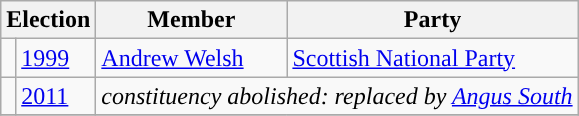<table class="wikitable">
<tr>
<th colspan="2">Election</th>
<th>Member</th>
<th>Party</th>
</tr>
<tr>
<td style="background-color: "></td>
<td><a href='#'>1999</a></td>
<td><a href='#'>Andrew Welsh</a></td>
<td><a href='#'>Scottish National Party</a></td>
</tr>
<tr>
<td style="background-color:"></td>
<td><a href='#'>2011</a></td>
<td colspan="3"><em>constituency abolished: replaced by <a href='#'>Angus South</a></em></td>
</tr>
<tr>
</tr>
</table>
